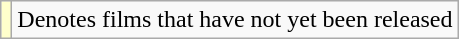<table class="wikitable">
<tr>
<td style="background:#FFFFCC;"></td>
<td>Denotes films that have not yet been released</td>
</tr>
</table>
